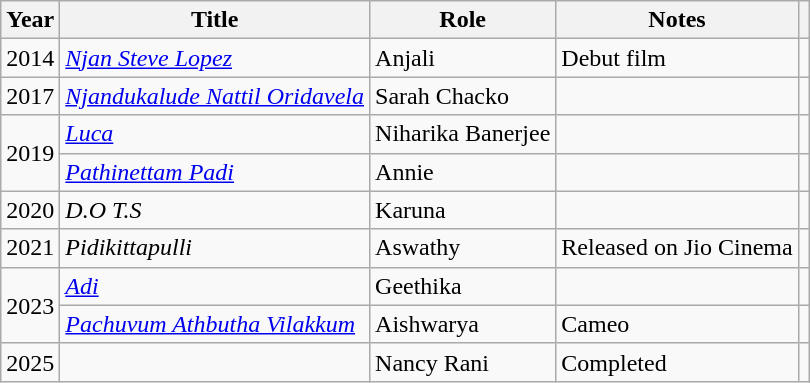<table class="wikitable sortable">
<tr>
<th scope="col">Year</th>
<th scope="col">Title</th>
<th scope="col">Role</th>
<th scope="col" class="unsortable">Notes</th>
<th scope="col" class="unsortable"></th>
</tr>
<tr>
<td>2014</td>
<td><em><a href='#'>Njan Steve Lopez</a></em></td>
<td>Anjali</td>
<td>Debut film</td>
<td></td>
</tr>
<tr>
<td>2017</td>
<td><em><a href='#'>Njandukalude Nattil Oridavela</a></em></td>
<td>Sarah Chacko</td>
<td></td>
<td></td>
</tr>
<tr>
<td rowspan=2>2019</td>
<td><em><a href='#'>Luca</a></em></td>
<td>Niharika Banerjee</td>
<td></td>
<td></td>
</tr>
<tr>
<td><em><a href='#'>Pathinettam Padi</a></em></td>
<td>Annie</td>
<td></td>
<td></td>
</tr>
<tr>
<td>2020</td>
<td><em>D.O T.S</em></td>
<td>Karuna</td>
<td></td>
<td></td>
</tr>
<tr>
<td>2021</td>
<td><em>Pidikittapulli</em></td>
<td>Aswathy</td>
<td>Released on Jio Cinema</td>
<td></td>
</tr>
<tr>
<td rowspan=2>2023</td>
<td><em><a href='#'>Adi</a></em></td>
<td>Geethika</td>
<td></td>
<td></td>
</tr>
<tr>
<td><em><a href='#'>Pachuvum Athbutha Vilakkum</a></em></td>
<td>Aishwarya</td>
<td>Cameo</td>
<td></td>
</tr>
<tr>
<td>2025</td>
<td></td>
<td>Nancy Rani</td>
<td>Completed</td>
<td></td>
</tr>
</table>
